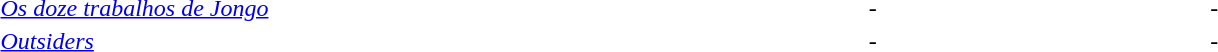<table style="width:100%;">
<tr>
<td style="width:46%;"><em><a href='#'>Os doze trabalhos de Jongo</a></em></td>
<td style="width:18%;">-</td>
<td style="width:18%;">-</td>
<td style="width:18%;"></td>
</tr>
<tr>
<td><em><a href='#'>Outsiders</a></em></td>
<td>-</td>
<td>-</td>
<td></td>
</tr>
</table>
